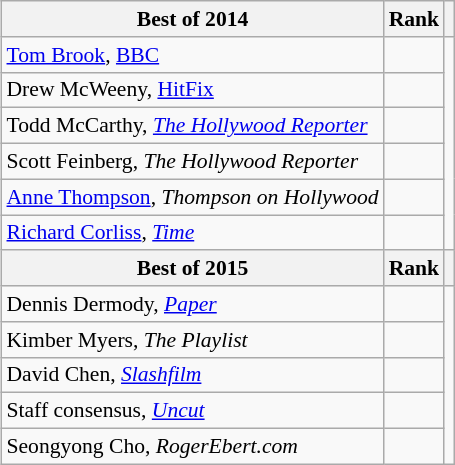<table class="wikitable sortable" style="float:right; margin:10px 10px 0px 10px; font-size:90%">
<tr>
<th scope=col>Best of 2014</th>
<th scope=col>Rank</th>
<th scope="col" class="unsortable"></th>
</tr>
<tr>
<td scope=row><a href='#'>Tom Brook</a>, <a href='#'>BBC</a></td>
<td></td>
<td rowspan="6"></td>
</tr>
<tr>
<td scope=row>Drew McWeeny, <a href='#'>HitFix</a></td>
<td></td>
</tr>
<tr>
<td scope=row>Todd McCarthy, <em><a href='#'>The Hollywood Reporter</a></em></td>
<td></td>
</tr>
<tr>
<td scope=row>Scott Feinberg, <em>The Hollywood Reporter</em></td>
<td></td>
</tr>
<tr>
<td scope=row><a href='#'>Anne Thompson</a>, <em>Thompson on Hollywood</em></td>
<td></td>
</tr>
<tr>
<td scope=row><a href='#'>Richard Corliss</a>, <em><a href='#'>Time</a></em></td>
<td></td>
</tr>
<tr>
<th scope=col>Best of 2015</th>
<th scope=col>Rank</th>
<th scope="col" class="unsortable"></th>
</tr>
<tr>
<td scope=row>Dennis Dermody, <em><a href='#'>Paper</a></em></td>
<td></td>
<td rowspan="5"></td>
</tr>
<tr>
<td>Kimber Myers, <em>The Playlist</em></td>
<td></td>
</tr>
<tr>
<td>David Chen, <em><a href='#'>Slashfilm</a></em></td>
<td></td>
</tr>
<tr>
<td>Staff consensus, <em><a href='#'>Uncut</a></em></td>
<td></td>
</tr>
<tr>
<td>Seongyong Cho, <em>RogerEbert.com</em></td>
<td></td>
</tr>
</table>
